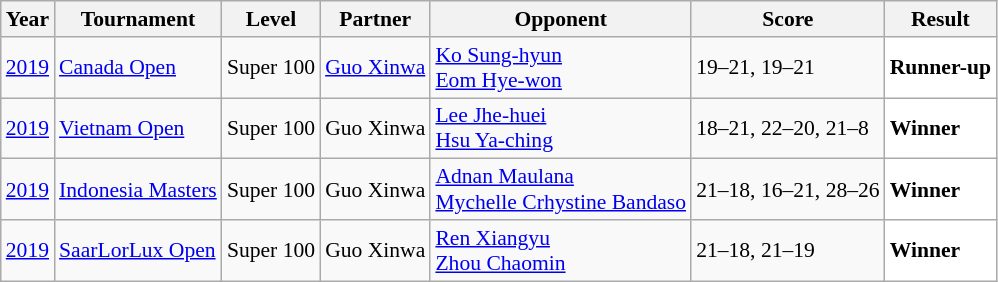<table class="sortable wikitable" style="font-size: 90%;">
<tr>
<th>Year</th>
<th>Tournament</th>
<th>Level</th>
<th>Partner</th>
<th>Opponent</th>
<th>Score</th>
<th>Result</th>
</tr>
<tr>
<td align="center"><a href='#'>2019</a></td>
<td align="left"><a href='#'>Canada Open</a></td>
<td align="left">Super 100</td>
<td align="left"> <a href='#'>Guo Xinwa</a></td>
<td align="left"> <a href='#'>Ko Sung-hyun</a><br> <a href='#'>Eom Hye-won</a></td>
<td align="left">19–21, 19–21</td>
<td style="text-align:left; background:white"> <strong>Runner-up</strong></td>
</tr>
<tr>
<td align="center"><a href='#'>2019</a></td>
<td align="left"><a href='#'>Vietnam Open</a></td>
<td align="left">Super 100</td>
<td align="left"> Guo Xinwa</td>
<td align="left"> <a href='#'>Lee Jhe-huei</a><br> <a href='#'>Hsu Ya-ching</a></td>
<td align="left">18–21, 22–20, 21–8</td>
<td style="text-align:left; background:white"> <strong>Winner</strong></td>
</tr>
<tr>
<td align="center"><a href='#'>2019</a></td>
<td align="left"><a href='#'>Indonesia Masters</a></td>
<td align="left">Super 100</td>
<td align="left"> Guo Xinwa</td>
<td align="left"> <a href='#'>Adnan Maulana</a><br> <a href='#'>Mychelle Crhystine Bandaso</a></td>
<td align="left">21–18, 16–21, 28–26</td>
<td style="text-align:left; background:white"> <strong>Winner</strong></td>
</tr>
<tr>
<td align="center"><a href='#'>2019</a></td>
<td align="left"><a href='#'>SaarLorLux Open</a></td>
<td align="left">Super 100</td>
<td align="left"> Guo Xinwa</td>
<td align="left"> <a href='#'>Ren Xiangyu</a><br> <a href='#'>Zhou Chaomin</a></td>
<td align="left">21–18, 21–19</td>
<td style="text-align:left; background:white"> <strong>Winner</strong></td>
</tr>
</table>
